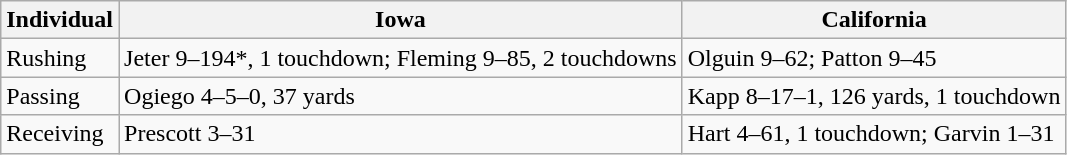<table class="wikitable">
<tr>
<th>Individual</th>
<th>Iowa</th>
<th>California</th>
</tr>
<tr>
<td>Rushing</td>
<td>Jeter 9–194*, 1 touchdown; Fleming 9–85, 2 touchdowns</td>
<td>Olguin 9–62; Patton 9–45</td>
</tr>
<tr>
<td>Passing</td>
<td>Ogiego 4–5–0, 37 yards</td>
<td>Kapp 8–17–1, 126 yards, 1 touchdown</td>
</tr>
<tr>
<td>Receiving</td>
<td>Prescott 3–31</td>
<td>Hart 4–61, 1 touchdown; Garvin 1–31</td>
</tr>
</table>
